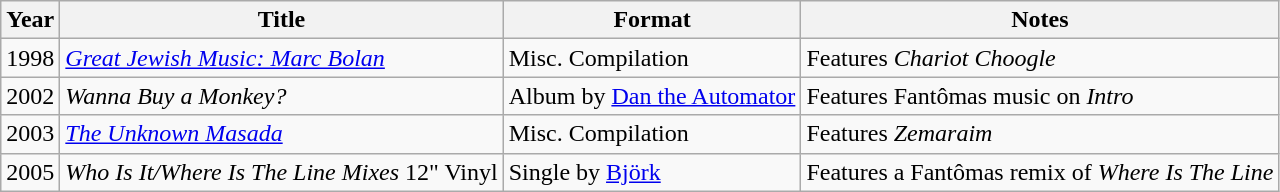<table class="wikitable">
<tr>
<th>Year</th>
<th>Title</th>
<th>Format</th>
<th>Notes</th>
</tr>
<tr>
<td>1998</td>
<td><em><a href='#'>Great Jewish Music: Marc Bolan</a></em></td>
<td>Misc. Compilation</td>
<td>Features <em>Chariot Choogle</em></td>
</tr>
<tr>
<td>2002</td>
<td><em>Wanna Buy a Monkey?</em></td>
<td>Album by <a href='#'>Dan the Automator</a></td>
<td>Features Fantômas music on <em>Intro</em></td>
</tr>
<tr>
<td>2003</td>
<td><em><a href='#'>The Unknown Masada</a></em></td>
<td>Misc. Compilation</td>
<td>Features <em>Zemaraim</em></td>
</tr>
<tr>
<td>2005</td>
<td><em>Who Is It/Where Is The Line Mixes</em> 12" Vinyl</td>
<td>Single by <a href='#'>Björk</a></td>
<td>Features a Fantômas remix of <em>Where Is The Line</em></td>
</tr>
</table>
